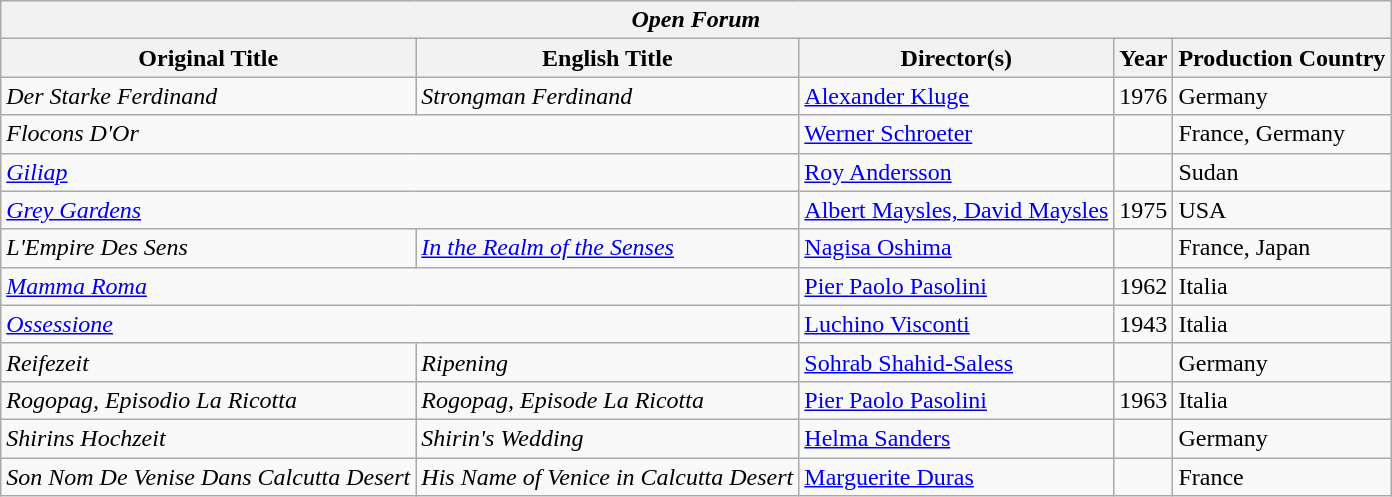<table class="wikitable">
<tr>
<th colspan="5"><em>Open Forum</em></th>
</tr>
<tr>
<th>Original Title</th>
<th>English Title</th>
<th>Director(s)</th>
<th>Year</th>
<th>Production Country</th>
</tr>
<tr>
<td><em>Der Starke Ferdinand</em></td>
<td><em>Strongman Ferdinand</em></td>
<td><a href='#'>Alexander Kluge</a></td>
<td>1976</td>
<td>Germany</td>
</tr>
<tr>
<td colspan="2"><em>Flocons D'Or</em></td>
<td><a href='#'>Werner Schroeter</a></td>
<td></td>
<td>France, Germany</td>
</tr>
<tr>
<td colspan="2"><em><a href='#'>Giliap</a></em></td>
<td><a href='#'>Roy Andersson</a></td>
<td></td>
<td>Sudan</td>
</tr>
<tr>
<td colspan="2"><em><a href='#'>Grey Gardens</a></em></td>
<td><a href='#'>Albert Maysles, David Maysles</a></td>
<td>1975</td>
<td>USA</td>
</tr>
<tr>
<td><em>L'Empire Des Sens</em></td>
<td><em><a href='#'>In the Realm of the Senses</a></em></td>
<td><a href='#'>Nagisa Oshima</a></td>
<td></td>
<td>France, Japan</td>
</tr>
<tr>
<td colspan="2"><em><a href='#'>Mamma Roma</a></em></td>
<td><a href='#'>Pier Paolo Pasolini</a></td>
<td>1962</td>
<td>Italia</td>
</tr>
<tr>
<td colspan="2"><em><a href='#'>Ossessione</a></em></td>
<td><a href='#'>Luchino Visconti</a></td>
<td>1943</td>
<td>Italia</td>
</tr>
<tr>
<td><em>Reifezeit</em></td>
<td><em>Ripening</em></td>
<td><a href='#'>Sohrab Shahid-Saless</a></td>
<td></td>
<td>Germany</td>
</tr>
<tr>
<td><em>Rogopag, Episodio La Ricotta</em></td>
<td><em>Rogopag, Episode La Ricotta</em></td>
<td><a href='#'>Pier Paolo Pasolini</a></td>
<td>1963</td>
<td>Italia</td>
</tr>
<tr>
<td><em>Shirins Hochzeit</em></td>
<td><em>Shirin's Wedding</em></td>
<td><a href='#'>Helma Sanders</a></td>
<td></td>
<td>Germany</td>
</tr>
<tr>
<td><em>Son Nom De Venise Dans Calcutta Desert</em></td>
<td><em>His Name of Venice in Calcutta Desert</em></td>
<td><a href='#'>Marguerite Duras</a></td>
<td></td>
<td>France</td>
</tr>
</table>
